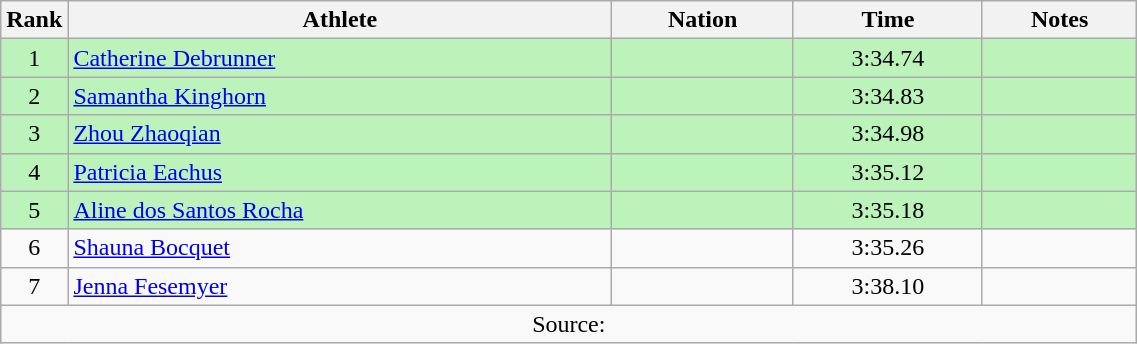<table class="wikitable sortable" style="text-align:center;width: 60%;">
<tr>
<th scope="col" style="width: 10px;">Rank</th>
<th scope="col">Athlete</th>
<th scope="col">Nation</th>
<th scope="col">Time</th>
<th scope="col">Notes</th>
</tr>
<tr bgcolor=bbf3bb>
<td>1</td>
<td align=left><a href='#'>Catherine Debrunner</a></td>
<td align=left></td>
<td>3:34.74</td>
<td></td>
</tr>
<tr bgcolor=bbf3bb>
<td>2</td>
<td align=left><a href='#'>Samantha Kinghorn</a></td>
<td align=left></td>
<td>3:34.83</td>
<td></td>
</tr>
<tr bgcolor=bbf3bb>
<td>3</td>
<td align=left><a href='#'>Zhou Zhaoqian</a></td>
<td align=left></td>
<td>3:34.98</td>
<td></td>
</tr>
<tr bgcolor=bbf3bb>
<td>4</td>
<td align=left><a href='#'>Patricia Eachus</a></td>
<td align=left></td>
<td>3:35.12</td>
<td></td>
</tr>
<tr bgcolor=bbf3bb>
<td>5</td>
<td align=left><a href='#'>Aline dos Santos Rocha</a></td>
<td align=left></td>
<td>3:35.18</td>
<td></td>
</tr>
<tr>
<td>6</td>
<td align=left><a href='#'>Shauna Bocquet</a></td>
<td align=left></td>
<td>3:35.26</td>
<td></td>
</tr>
<tr>
<td>7</td>
<td align=left><a href='#'>Jenna Fesemyer</a></td>
<td align=left></td>
<td>3:38.10</td>
<td></td>
</tr>
<tr class="sortbottom">
<td colspan="5">Source:</td>
</tr>
</table>
